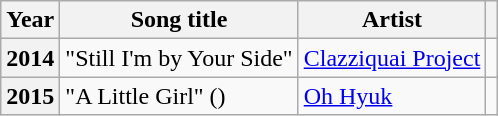<table class="wikitable plainrowheaders sortable">
<tr>
<th scope="col">Year</th>
<th scope="col">Song title</th>
<th scope="col">Artist</th>
<th scope="col" class="unsortable"></th>
</tr>
<tr>
<th scope="row">2014</th>
<td>"Still I'm by Your Side"</td>
<td><a href='#'>Clazziquai Project</a></td>
<td style="text-align:center"></td>
</tr>
<tr>
<th scope="row">2015</th>
<td>"A Little Girl" ()</td>
<td><a href='#'>Oh Hyuk</a></td>
<td style="text-align:center"></td>
</tr>
</table>
